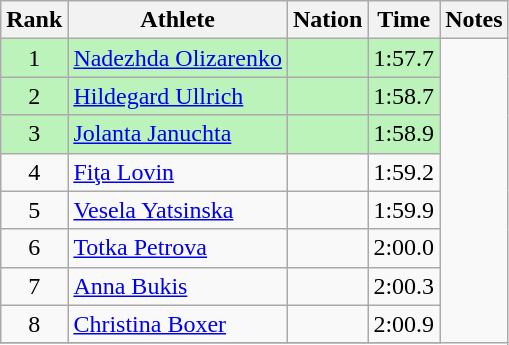<table class="wikitable sortable" style="text-align:center">
<tr>
<th>Rank</th>
<th>Athlete</th>
<th>Nation</th>
<th>Time</th>
<th>Notes</th>
</tr>
<tr style="background:#bbf3bb;">
<td>1</td>
<td align=left><a href='#'>Nadezhda Olizarenko</a></td>
<td align=left></td>
<td>1:57.7</td>
</tr>
<tr style="background:#bbf3bb;">
<td>2</td>
<td align=left><a href='#'>Hildegard Ullrich</a></td>
<td align=left></td>
<td>1:58.7</td>
</tr>
<tr style="background:#bbf3bb;">
<td>3</td>
<td align=left><a href='#'>Jolanta Januchta</a></td>
<td align=left></td>
<td>1:58.9</td>
</tr>
<tr>
<td>4</td>
<td align=left><a href='#'>Fiţa Lovin</a></td>
<td align=left></td>
<td>1:59.2</td>
</tr>
<tr>
<td>5</td>
<td align=left><a href='#'>Vesela Yatsinska</a></td>
<td align=left></td>
<td>1:59.9</td>
</tr>
<tr>
<td>6</td>
<td align=left><a href='#'>Totka Petrova</a></td>
<td align=left></td>
<td>2:00.0</td>
</tr>
<tr>
<td>7</td>
<td align=left><a href='#'>Anna Bukis</a></td>
<td align=left></td>
<td>2:00.3</td>
</tr>
<tr>
<td>8</td>
<td align=left><a href='#'>Christina Boxer</a></td>
<td align=left></td>
<td>2:00.9</td>
</tr>
<tr>
</tr>
</table>
